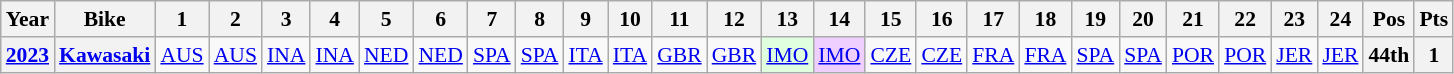<table class="wikitable" style="text-align:center; font-size:90%">
<tr>
<th>Year</th>
<th>Bike</th>
<th>1</th>
<th>2</th>
<th>3</th>
<th>4</th>
<th>5</th>
<th>6</th>
<th>7</th>
<th>8</th>
<th>9</th>
<th>10</th>
<th>11</th>
<th>12</th>
<th>13</th>
<th>14</th>
<th>15</th>
<th>16</th>
<th>17</th>
<th>18</th>
<th>19</th>
<th>20</th>
<th>21</th>
<th>22</th>
<th>23</th>
<th>24</th>
<th>Pos</th>
<th>Pts</th>
</tr>
<tr>
<th><a href='#'>2023</a></th>
<th><a href='#'>Kawasaki</a></th>
<td><a href='#'>AUS</a></td>
<td><a href='#'>AUS</a></td>
<td><a href='#'>INA</a></td>
<td><a href='#'>INA</a></td>
<td><a href='#'>NED</a></td>
<td><a href='#'>NED</a></td>
<td><a href='#'>SPA</a></td>
<td><a href='#'>SPA</a></td>
<td><a href='#'>ITA</a></td>
<td><a href='#'>ITA</a></td>
<td><a href='#'>GBR</a></td>
<td><a href='#'>GBR</a></td>
<td style="background:#dfffdf;"><a href='#'>IMO</a><br></td>
<td style="background:#efcfff;"><a href='#'>IMO</a><br></td>
<td><a href='#'>CZE</a></td>
<td><a href='#'>CZE</a></td>
<td><a href='#'>FRA</a></td>
<td><a href='#'>FRA</a></td>
<td><a href='#'>SPA</a></td>
<td style="background:#=;"><a href='#'>SPA</a></td>
<td><a href='#'>POR</a></td>
<td><a href='#'>POR</a></td>
<td><a href='#'>JER</a></td>
<td><a href='#'>JER</a></td>
<th>44th</th>
<th>1</th>
</tr>
</table>
